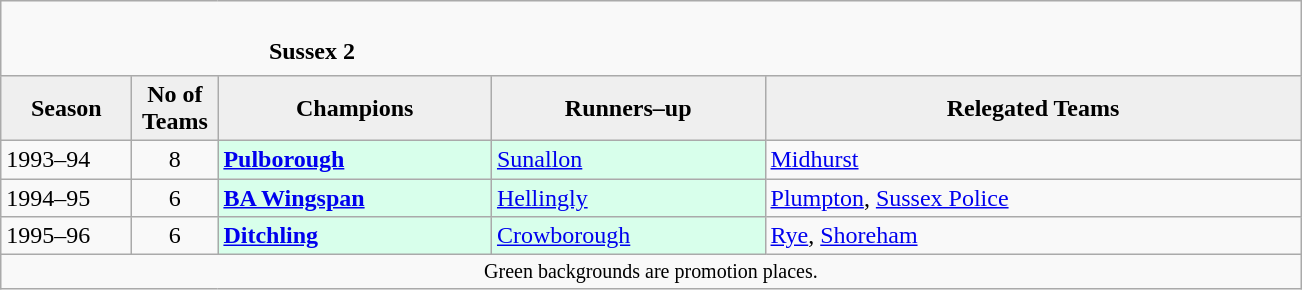<table class="wikitable" style="text-align: left;">
<tr>
<td colspan="11" cellpadding="0" cellspacing="0"><br><table border="0" style="width:100%;" cellpadding="0" cellspacing="0">
<tr>
<td style="width:20%; border:0;"></td>
<td style="border:0;"><strong>Sussex 2</strong></td>
<td style="width:20%; border:0;"></td>
</tr>
</table>
</td>
</tr>
<tr>
<th style="background:#efefef; width:80px;">Season</th>
<th style="background:#efefef; width:50px;">No of Teams</th>
<th style="background:#efefef; width:175px;">Champions</th>
<th style="background:#efefef; width:175px;">Runners–up</th>
<th style="background:#efefef; width:350px;">Relegated Teams</th>
</tr>
<tr align=left>
<td>1993–94</td>
<td style="text-align: center;">8</td>
<td style="background:#d8ffeb;"><strong><a href='#'>Pulborough</a></strong></td>
<td style="background:#d8ffeb;"><a href='#'>Sunallon</a></td>
<td><a href='#'>Midhurst</a></td>
</tr>
<tr>
<td>1994–95</td>
<td style="text-align: center;">6</td>
<td style="background:#d8ffeb;"><strong><a href='#'>BA Wingspan</a></strong></td>
<td style="background:#d8ffeb;"><a href='#'>Hellingly</a></td>
<td><a href='#'>Plumpton</a>, <a href='#'>Sussex Police</a></td>
</tr>
<tr>
<td>1995–96</td>
<td style="text-align: center;">6</td>
<td style="background:#d8ffeb;"><strong><a href='#'>Ditchling</a></strong></td>
<td style="background:#d8ffeb;"><a href='#'>Crowborough</a></td>
<td><a href='#'>Rye</a>, <a href='#'>Shoreham</a></td>
</tr>
<tr>
<td colspan="15"  style="border:0; font-size:smaller; text-align:center;">Green backgrounds are promotion places.</td>
</tr>
</table>
